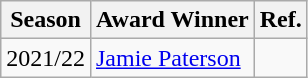<table class="wikitable">
<tr>
<th>Season</th>
<th>Award Winner</th>
<th>Ref.</th>
</tr>
<tr>
<td>2021/22</td>
<td><a href='#'>Jamie Paterson</a></td>
</tr>
</table>
